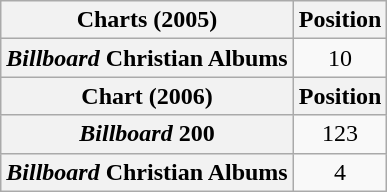<table class="wikitable sortable plainrowheaders">
<tr>
<th scope="col">Charts (2005)</th>
<th scope="col">Position</th>
</tr>
<tr>
<th scope="row"><em>Billboard</em> Christian Albums</th>
<td style="text-align:center;">10</td>
</tr>
<tr>
<th scope="col">Chart (2006)</th>
<th scope="col">Position</th>
</tr>
<tr>
<th scope="row"><em>Billboard</em> 200</th>
<td style="text-align:center;">123</td>
</tr>
<tr>
<th scope="row"><em>Billboard</em> Christian Albums</th>
<td style="text-align:center;">4</td>
</tr>
</table>
